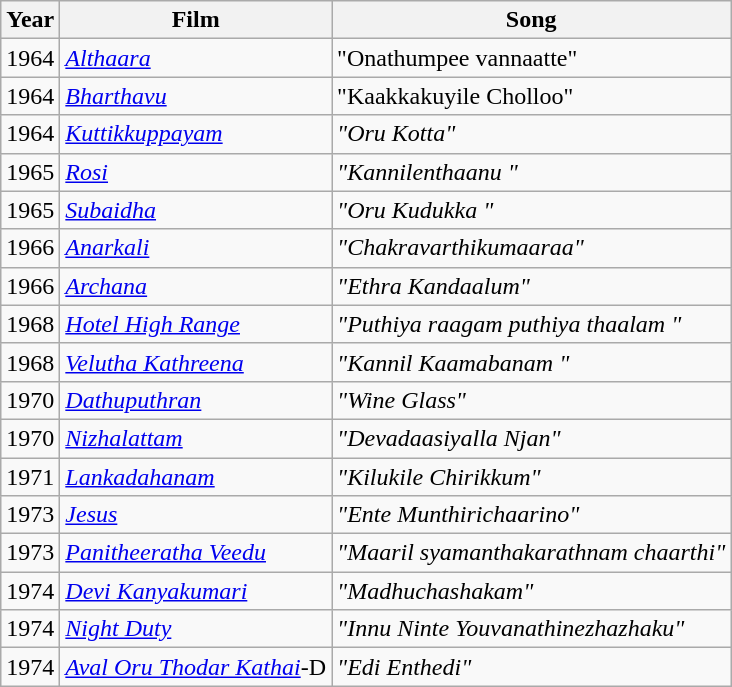<table class="wikitable">
<tr>
<th>Year</th>
<th>Film</th>
<th>Song</th>
</tr>
<tr>
<td>1964</td>
<td><em><a href='#'>Althaara</a></em></td>
<td>"Onathumpee vannaatte"</td>
</tr>
<tr>
<td>1964</td>
<td><em><a href='#'>Bharthavu</a></em></td>
<td>"Kaakkakuyile Cholloo"</td>
</tr>
<tr>
<td>1964</td>
<td><em><a href='#'>Kuttikkuppayam</a></em></td>
<td><em>"Oru Kotta"</em></td>
</tr>
<tr>
<td>1965</td>
<td><em><a href='#'>Rosi</a></em></td>
<td><em>"Kannilenthaanu "</em></td>
</tr>
<tr>
<td>1965</td>
<td><em><a href='#'>Subaidha</a></em></td>
<td><em>"Oru Kudukka "</em></td>
</tr>
<tr>
<td>1966</td>
<td><em><a href='#'>Anarkali</a></em></td>
<td><em>"Chakravarthikumaaraa"</em></td>
</tr>
<tr>
<td>1966</td>
<td><em><a href='#'>Archana</a></em></td>
<td><em>"Ethra Kandaalum"</em></td>
</tr>
<tr>
<td>1968</td>
<td><em><a href='#'>Hotel High Range</a></em></td>
<td><em>"Puthiya raagam puthiya thaalam "</em></td>
</tr>
<tr>
<td>1968</td>
<td><em><a href='#'>Velutha Kathreena</a></em></td>
<td><em>"Kannil Kaamabanam "</em></td>
</tr>
<tr>
<td>1970</td>
<td><em><a href='#'>Dathuputhran</a></em></td>
<td><em>"Wine Glass"</em></td>
</tr>
<tr>
<td>1970</td>
<td><em><a href='#'>Nizhalattam</a></em></td>
<td><em>"Devadaasiyalla Njan"</em></td>
</tr>
<tr>
<td>1971</td>
<td><em><a href='#'>Lankadahanam</a></em></td>
<td><em>"Kilukile Chirikkum"</em></td>
</tr>
<tr>
<td>1973</td>
<td><em><a href='#'>Jesus</a></em></td>
<td><em>"Ente Munthirichaarino"</em></td>
</tr>
<tr>
<td>1973</td>
<td><em><a href='#'>Panitheeratha Veedu</a></em></td>
<td><em>"Maaril syamanthakarathnam chaarthi"</em></td>
</tr>
<tr>
<td>1974</td>
<td><em><a href='#'>Devi Kanyakumari</a></em></td>
<td><em>"Madhuchashakam"</em></td>
</tr>
<tr>
<td>1974</td>
<td><em><a href='#'>Night Duty</a></em></td>
<td><em>"Innu Ninte Youvanathinezhazhaku"</em></td>
</tr>
<tr>
<td>1974</td>
<td><em><a href='#'>Aval Oru Thodar Kathai</a></em>-D</td>
<td><em>"Edi Enthedi"</em></td>
</tr>
</table>
